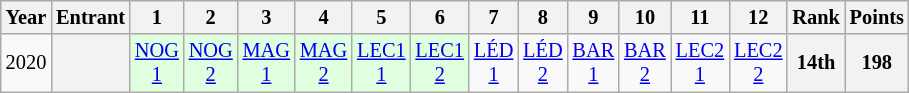<table class="wikitable" style="text-align:center; font-size:85%;">
<tr>
<th>Year</th>
<th>Entrant</th>
<th>1</th>
<th>2</th>
<th>3</th>
<th>4</th>
<th>5</th>
<th>6</th>
<th>7</th>
<th>8</th>
<th>9</th>
<th>10</th>
<th>11</th>
<th>12</th>
<th>Rank</th>
<th>Points</th>
</tr>
<tr>
<td>2020</td>
<th></th>
<td style="background:#DFFFDF;"><a href='#'>NOG<br>1</a><br></td>
<td style="background:#DFFFDF;"><a href='#'>NOG<br>2</a><br></td>
<td style="background:#DFFFDF;"><a href='#'>MAG<br>1</a><br></td>
<td style="background:#DFFFDF;"><a href='#'>MAG<br>2</a><br></td>
<td style="background:#DFFFDF;"><a href='#'>LEC1<br>1</a><br></td>
<td style="background:#DFFFDF;"><a href='#'>LEC1<br>2</a><br></td>
<td><a href='#'>LÉD<br>1</a></td>
<td><a href='#'>LÉD<br>2</a></td>
<td><a href='#'>BAR<br>1</a></td>
<td><a href='#'>BAR<br>2</a></td>
<td><a href='#'>LEC2<br>1</a></td>
<td><a href='#'>LEC2<br>2</a></td>
<th>14th</th>
<th>198</th>
</tr>
</table>
